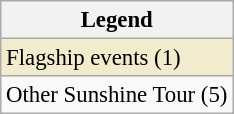<table class="wikitable" style="font-size:95%;">
<tr>
<th>Legend</th>
</tr>
<tr style="background:#f2ecce;">
<td>Flagship events (1)</td>
</tr>
<tr>
<td>Other Sunshine Tour (5)</td>
</tr>
</table>
